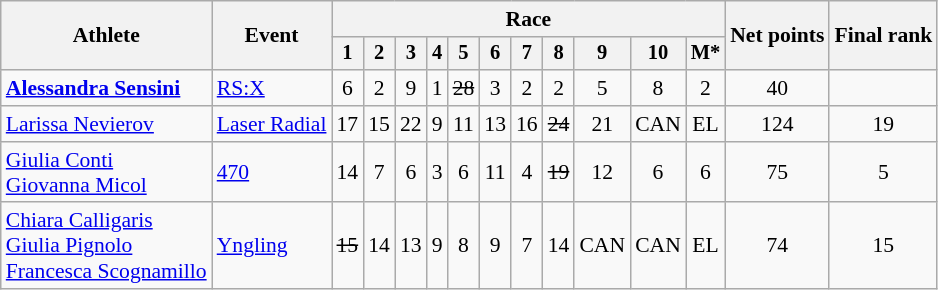<table class="wikitable" style="font-size:90%">
<tr>
<th rowspan=2>Athlete</th>
<th rowspan=2>Event</th>
<th colspan=11>Race</th>
<th rowspan=2>Net points</th>
<th rowspan=2>Final rank</th>
</tr>
<tr style="font-size:95%">
<th>1</th>
<th>2</th>
<th>3</th>
<th>4</th>
<th>5</th>
<th>6</th>
<th>7</th>
<th>8</th>
<th>9</th>
<th>10</th>
<th>M*</th>
</tr>
<tr align=center>
<td align=left><strong><a href='#'>Alessandra Sensini</a></strong></td>
<td align=left><a href='#'>RS:X</a></td>
<td>6</td>
<td>2</td>
<td>9</td>
<td>1</td>
<td><s>28</s></td>
<td>3</td>
<td>2</td>
<td>2</td>
<td>5</td>
<td>8</td>
<td>2</td>
<td>40</td>
<td></td>
</tr>
<tr align=center>
<td align=left><a href='#'>Larissa Nevierov</a></td>
<td align=left><a href='#'>Laser Radial</a></td>
<td>17</td>
<td>15</td>
<td>22</td>
<td>9</td>
<td>11</td>
<td>13</td>
<td>16</td>
<td><s>24</s></td>
<td>21</td>
<td>CAN</td>
<td>EL</td>
<td>124</td>
<td>19</td>
</tr>
<tr align=center>
<td align=left><a href='#'>Giulia Conti</a><br><a href='#'>Giovanna Micol</a></td>
<td align=left><a href='#'>470</a></td>
<td>14</td>
<td>7</td>
<td>6</td>
<td>3</td>
<td>6</td>
<td>11</td>
<td>4</td>
<td><s>19</s></td>
<td>12</td>
<td>6</td>
<td>6</td>
<td>75</td>
<td>5</td>
</tr>
<tr align=center>
<td align=left><a href='#'>Chiara Calligaris</a><br><a href='#'>Giulia Pignolo</a><br><a href='#'>Francesca Scognamillo</a></td>
<td align=left><a href='#'>Yngling</a></td>
<td><s>15</s></td>
<td>14</td>
<td>13</td>
<td>9</td>
<td>8</td>
<td>9</td>
<td>7</td>
<td>14</td>
<td>CAN</td>
<td>CAN</td>
<td>EL</td>
<td>74</td>
<td>15</td>
</tr>
</table>
